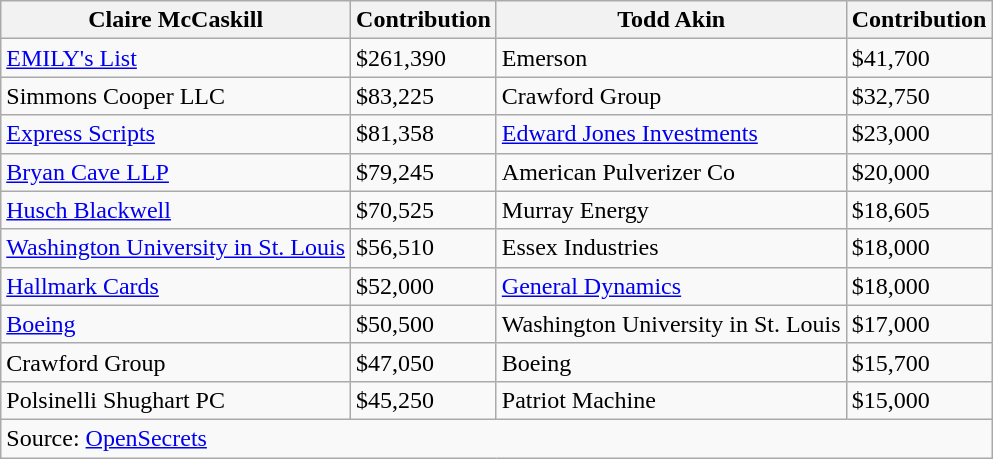<table class="wikitable sortable">
<tr>
<th>Claire McCaskill</th>
<th>Contribution</th>
<th>Todd Akin</th>
<th>Contribution</th>
</tr>
<tr>
<td><a href='#'>EMILY's List</a></td>
<td>$261,390</td>
<td>Emerson</td>
<td>$41,700</td>
</tr>
<tr>
<td>Simmons Cooper LLC</td>
<td>$83,225</td>
<td>Crawford Group</td>
<td>$32,750</td>
</tr>
<tr>
<td><a href='#'>Express Scripts</a></td>
<td>$81,358</td>
<td><a href='#'>Edward Jones Investments</a></td>
<td>$23,000</td>
</tr>
<tr>
<td><a href='#'>Bryan Cave LLP</a></td>
<td>$79,245</td>
<td>American Pulverizer Co</td>
<td>$20,000</td>
</tr>
<tr>
<td><a href='#'>Husch Blackwell</a></td>
<td>$70,525</td>
<td>Murray Energy</td>
<td>$18,605</td>
</tr>
<tr>
<td><a href='#'>Washington University in St. Louis</a></td>
<td>$56,510</td>
<td>Essex Industries</td>
<td>$18,000</td>
</tr>
<tr>
<td><a href='#'>Hallmark Cards</a></td>
<td>$52,000</td>
<td><a href='#'>General Dynamics</a></td>
<td>$18,000</td>
</tr>
<tr>
<td><a href='#'>Boeing</a></td>
<td>$50,500</td>
<td>Washington University in St. Louis</td>
<td>$17,000</td>
</tr>
<tr>
<td>Crawford Group</td>
<td>$47,050</td>
<td>Boeing</td>
<td>$15,700</td>
</tr>
<tr>
<td>Polsinelli Shughart PC</td>
<td>$45,250</td>
<td>Patriot Machine</td>
<td>$15,000</td>
</tr>
<tr>
<td colspan=5>Source: <a href='#'>OpenSecrets</a></td>
</tr>
</table>
